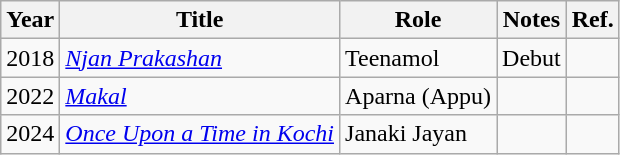<table class="wikitable sortable">
<tr>
<th>Year</th>
<th>Title</th>
<th>Role</th>
<th class="unsortable">Notes</th>
<th class="unsortable">Ref.</th>
</tr>
<tr>
<td>2018</td>
<td><em><a href='#'>Njan Prakashan</a></em></td>
<td>Teenamol</td>
<td>Debut</td>
<td></td>
</tr>
<tr>
<td>2022</td>
<td><em><a href='#'>Makal</a></em></td>
<td>Aparna (Appu)</td>
<td></td>
<td></td>
</tr>
<tr>
<td>2024</td>
<td><em><a href='#'>Once Upon a Time in Kochi</a></em></td>
<td>Janaki Jayan</td>
<td></td>
<td></td>
</tr>
</table>
